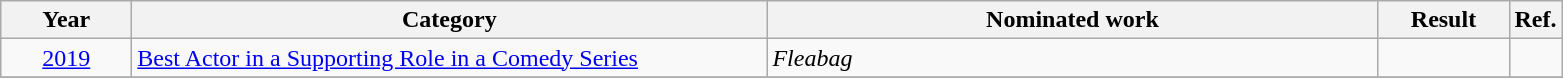<table class=wikitable>
<tr>
<th scope="col" style="width:5em;">Year</th>
<th scope="col" style="width:26em;">Category</th>
<th scope="col" style="width:25em;">Nominated work</th>
<th scope="col" style="width:5em;">Result</th>
<th>Ref.</th>
</tr>
<tr>
<td style="text-align:center;"><a href='#'>2019</a></td>
<td><a href='#'>Best Actor in a Supporting Role in a Comedy Series</a></td>
<td><em>Fleabag</em></td>
<td></td>
<td></td>
</tr>
<tr>
</tr>
</table>
